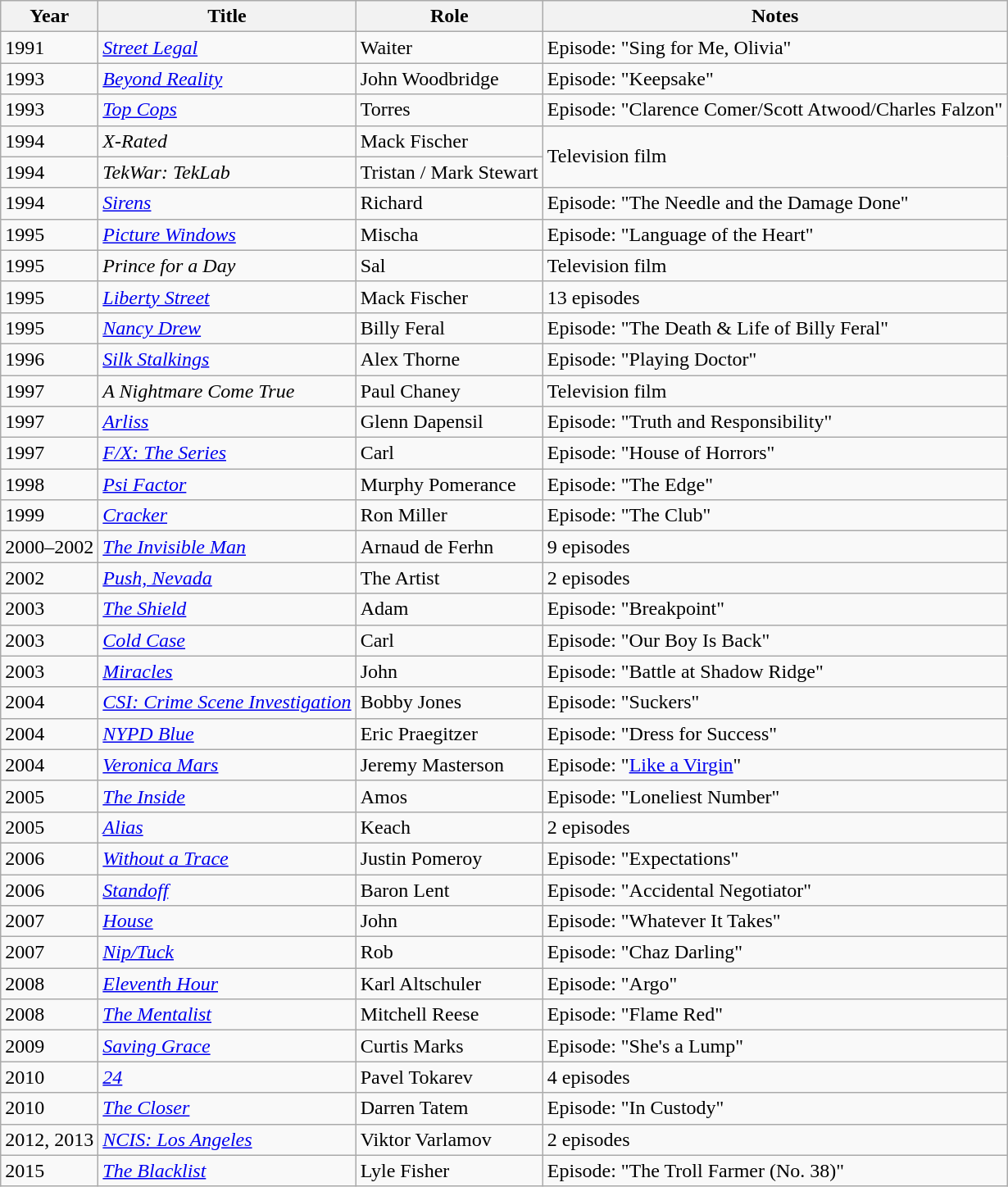<table class="wikitable sortable">
<tr>
<th>Year</th>
<th>Title</th>
<th>Role</th>
<th class="unsortable">Notes</th>
</tr>
<tr>
<td>1991</td>
<td><a href='#'><em>Street Legal</em></a></td>
<td>Waiter</td>
<td>Episode: "Sing for Me, Olivia"</td>
</tr>
<tr>
<td>1993</td>
<td><a href='#'><em>Beyond Reality</em></a></td>
<td>John Woodbridge</td>
<td>Episode: "Keepsake"</td>
</tr>
<tr>
<td>1993</td>
<td><em><a href='#'>Top Cops</a></em></td>
<td>Torres</td>
<td>Episode: "Clarence Comer/Scott Atwood/Charles Falzon"</td>
</tr>
<tr>
<td>1994</td>
<td><em>X-Rated</em></td>
<td>Mack Fischer</td>
<td rowspan="2">Television film</td>
</tr>
<tr>
<td>1994</td>
<td><em>TekWar: TekLab</em></td>
<td>Tristan / Mark Stewart</td>
</tr>
<tr>
<td>1994</td>
<td><a href='#'><em>Sirens</em></a></td>
<td>Richard</td>
<td>Episode: "The Needle and the Damage Done"</td>
</tr>
<tr>
<td>1995</td>
<td><em><a href='#'>Picture Windows</a></em></td>
<td>Mischa</td>
<td>Episode: "Language of the Heart"</td>
</tr>
<tr>
<td>1995</td>
<td><em>Prince for a Day</em></td>
<td>Sal</td>
<td>Television film</td>
</tr>
<tr>
<td>1995</td>
<td><a href='#'><em>Liberty Street</em></a></td>
<td>Mack Fischer</td>
<td>13 episodes</td>
</tr>
<tr>
<td>1995</td>
<td><a href='#'><em>Nancy Drew</em></a></td>
<td>Billy Feral</td>
<td>Episode: "The Death & Life of Billy Feral"</td>
</tr>
<tr>
<td>1996</td>
<td><em><a href='#'>Silk Stalkings</a></em></td>
<td>Alex Thorne</td>
<td>Episode: "Playing Doctor"</td>
</tr>
<tr>
<td>1997</td>
<td data-sort-value="Nightmare Come True, A"><em>A Nightmare Come True</em></td>
<td>Paul Chaney</td>
<td>Television film</td>
</tr>
<tr>
<td>1997</td>
<td><a href='#'><em>Arliss</em></a></td>
<td>Glenn Dapensil</td>
<td>Episode: "Truth and Responsibility"</td>
</tr>
<tr>
<td>1997</td>
<td><em><a href='#'>F/X: The Series</a></em></td>
<td>Carl</td>
<td>Episode: "House of Horrors"</td>
</tr>
<tr>
<td>1998</td>
<td><em><a href='#'>Psi Factor</a></em></td>
<td>Murphy Pomerance</td>
<td>Episode: "The Edge"</td>
</tr>
<tr>
<td>1999</td>
<td><a href='#'><em>Cracker</em></a></td>
<td>Ron Miller</td>
<td>Episode: "The Club"</td>
</tr>
<tr>
<td>2000–2002</td>
<td data-sort-value="Invisible Man, The"><a href='#'><em>The Invisible Man</em></a></td>
<td>Arnaud de Ferhn</td>
<td>9 episodes</td>
</tr>
<tr>
<td>2002</td>
<td><em><a href='#'>Push, Nevada</a></em></td>
<td>The Artist</td>
<td>2 episodes</td>
</tr>
<tr>
<td>2003</td>
<td data-sort-value="Shield, The"><em><a href='#'>The Shield</a></em></td>
<td>Adam</td>
<td>Episode: "Breakpoint"</td>
</tr>
<tr>
<td>2003</td>
<td><em><a href='#'>Cold Case</a></em></td>
<td>Carl</td>
<td>Episode: "Our Boy Is Back"</td>
</tr>
<tr>
<td>2003</td>
<td><a href='#'><em>Miracles</em></a></td>
<td>John</td>
<td>Episode: "Battle at Shadow Ridge"</td>
</tr>
<tr>
<td>2004</td>
<td><em><a href='#'>CSI: Crime Scene Investigation</a></em></td>
<td>Bobby Jones</td>
<td>Episode: "Suckers"</td>
</tr>
<tr>
<td>2004</td>
<td><em><a href='#'>NYPD Blue</a></em></td>
<td>Eric Praegitzer</td>
<td>Episode: "Dress for Success"</td>
</tr>
<tr>
<td>2004</td>
<td><em><a href='#'>Veronica Mars</a></em></td>
<td>Jeremy Masterson</td>
<td>Episode: "<a href='#'>Like a Virgin</a>"</td>
</tr>
<tr>
<td>2005</td>
<td data-sort-value="Inside, The"><a href='#'><em>The Inside</em></a></td>
<td>Amos</td>
<td>Episode: "Loneliest Number"</td>
</tr>
<tr>
<td>2005</td>
<td><a href='#'><em>Alias</em></a></td>
<td>Keach</td>
<td>2 episodes</td>
</tr>
<tr>
<td>2006</td>
<td><em><a href='#'>Without a Trace</a></em></td>
<td>Justin Pomeroy</td>
<td>Episode: "Expectations"</td>
</tr>
<tr>
<td>2006</td>
<td><a href='#'><em>Standoff</em></a></td>
<td>Baron Lent</td>
<td>Episode: "Accidental Negotiator"</td>
</tr>
<tr>
<td>2007</td>
<td><a href='#'><em>House</em></a></td>
<td>John</td>
<td>Episode: "Whatever It Takes"</td>
</tr>
<tr>
<td>2007</td>
<td><em><a href='#'>Nip/Tuck</a></em></td>
<td>Rob</td>
<td>Episode: "Chaz Darling"</td>
</tr>
<tr>
<td>2008</td>
<td><a href='#'><em>Eleventh Hour</em></a></td>
<td>Karl Altschuler</td>
<td>Episode: "Argo"</td>
</tr>
<tr>
<td>2008</td>
<td data-sort-value="Mentalist, The"><em><a href='#'>The Mentalist</a></em></td>
<td>Mitchell Reese</td>
<td>Episode: "Flame Red"</td>
</tr>
<tr>
<td>2009</td>
<td><a href='#'><em>Saving Grace</em></a></td>
<td>Curtis Marks</td>
<td>Episode: "She's a Lump"</td>
</tr>
<tr>
<td>2010</td>
<td><a href='#'><em>24</em></a></td>
<td>Pavel Tokarev</td>
<td>4 episodes</td>
</tr>
<tr>
<td>2010</td>
<td data-sort-value="Closer, The"><em><a href='#'>The Closer</a></em></td>
<td>Darren Tatem</td>
<td>Episode: "In Custody"</td>
</tr>
<tr>
<td>2012, 2013</td>
<td><em><a href='#'>NCIS: Los Angeles</a></em></td>
<td>Viktor Varlamov</td>
<td>2 episodes</td>
</tr>
<tr>
<td>2015</td>
<td data-sort-value="Blacklist, The"><em><a href='#'>The Blacklist</a></em></td>
<td>Lyle Fisher</td>
<td>Episode: "The Troll Farmer (No. 38)"</td>
</tr>
</table>
